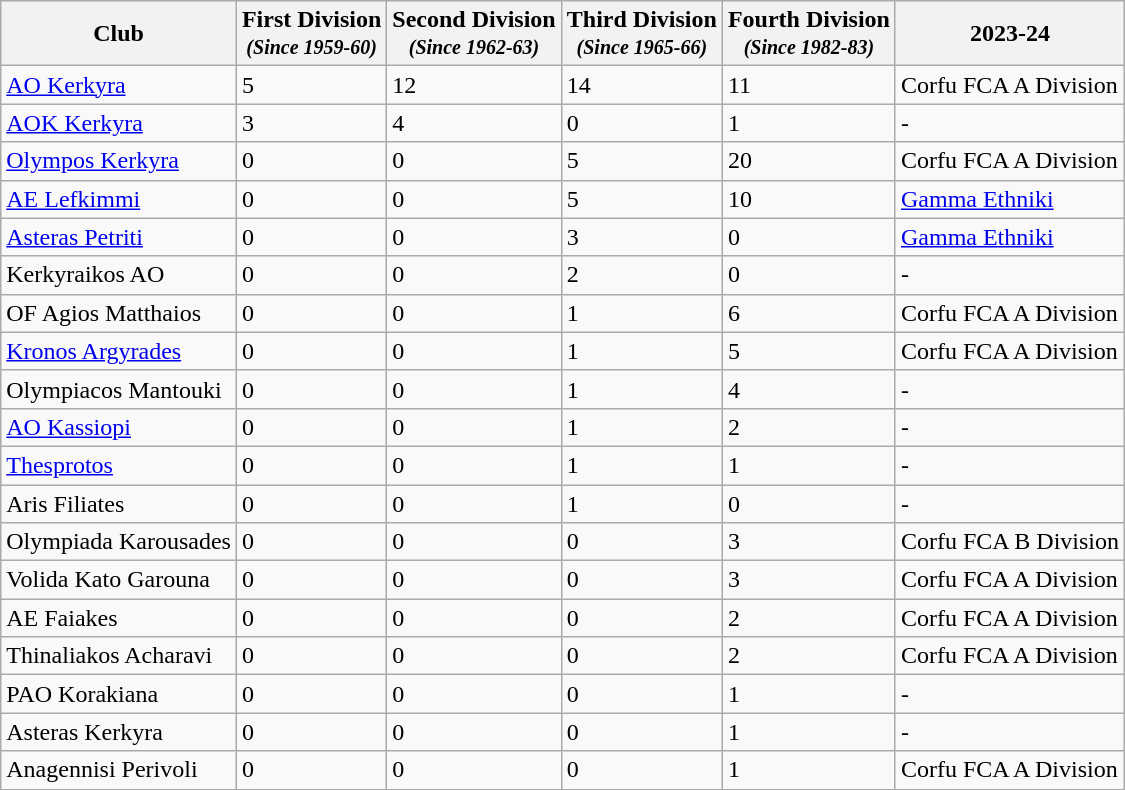<table class="wikitable">
<tr>
<th><strong>Club</strong></th>
<th><strong>First Division</strong><br><small><em>(Since 1959-60)</em></small></th>
<th><strong>Second Division</strong><br><small><em>(Since 1962-63)</em></small></th>
<th><strong>Third Division</strong><br><small><em>(Since 1965-66)</em></small></th>
<th><strong>Fourth Division</strong><br><small><em>(Since 1982-83)</em></small></th>
<th>2023-24</th>
</tr>
<tr>
<td><a href='#'>AO Kerkyra</a></td>
<td>5</td>
<td>12</td>
<td>14</td>
<td>11</td>
<td>Corfu FCA A Division</td>
</tr>
<tr>
<td><a href='#'>AOK Kerkyra</a></td>
<td>3</td>
<td>4</td>
<td>0</td>
<td>1</td>
<td>-</td>
</tr>
<tr>
<td><a href='#'>Olympos Kerkyra</a></td>
<td>0</td>
<td>0</td>
<td>5</td>
<td>20</td>
<td>Corfu FCA A Division</td>
</tr>
<tr>
<td><a href='#'>AE Lefkimmi</a></td>
<td>0</td>
<td>0</td>
<td>5</td>
<td>10</td>
<td><a href='#'>Gamma Ethniki</a></td>
</tr>
<tr>
<td><a href='#'>Asteras Petriti</a></td>
<td>0</td>
<td>0</td>
<td>3</td>
<td>0</td>
<td><a href='#'>Gamma Ethniki</a></td>
</tr>
<tr>
<td>Kerkyraikos AO</td>
<td>0</td>
<td>0</td>
<td>2</td>
<td>0</td>
<td>-</td>
</tr>
<tr>
<td>OF Agios Matthaios</td>
<td>0</td>
<td>0</td>
<td>1</td>
<td>6</td>
<td>Corfu FCA A Division</td>
</tr>
<tr>
<td><a href='#'>Kronos Argyrades</a></td>
<td>0</td>
<td>0</td>
<td>1</td>
<td>5</td>
<td>Corfu FCA A Division</td>
</tr>
<tr>
<td>Olympiacos Mantouki</td>
<td>0</td>
<td>0</td>
<td>1</td>
<td>4</td>
<td>-</td>
</tr>
<tr>
<td><a href='#'>AO Kassiopi</a></td>
<td>0</td>
<td>0</td>
<td>1</td>
<td>2</td>
<td>-</td>
</tr>
<tr>
<td><a href='#'>Thesprotos</a></td>
<td>0</td>
<td>0</td>
<td>1</td>
<td>1</td>
<td>-</td>
</tr>
<tr>
<td>Aris Filiates</td>
<td>0</td>
<td>0</td>
<td>1</td>
<td>0</td>
<td>-</td>
</tr>
<tr>
<td>Olympiada Karousades</td>
<td>0</td>
<td>0</td>
<td>0</td>
<td>3</td>
<td>Corfu FCA B Division</td>
</tr>
<tr>
<td>Volida Kato Garouna</td>
<td>0</td>
<td>0</td>
<td>0</td>
<td>3</td>
<td>Corfu FCA A Division</td>
</tr>
<tr>
<td>AE Faiakes</td>
<td>0</td>
<td>0</td>
<td>0</td>
<td>2</td>
<td>Corfu FCA A Division</td>
</tr>
<tr>
<td>Thinaliakos Acharavi</td>
<td>0</td>
<td>0</td>
<td>0</td>
<td>2</td>
<td>Corfu FCA A Division</td>
</tr>
<tr>
<td>PAO Korakiana</td>
<td>0</td>
<td>0</td>
<td>0</td>
<td>1</td>
<td>-</td>
</tr>
<tr>
<td>Asteras Kerkyra</td>
<td>0</td>
<td>0</td>
<td>0</td>
<td>1</td>
<td>-</td>
</tr>
<tr>
<td>Anagennisi Perivoli</td>
<td>0</td>
<td>0</td>
<td>0</td>
<td>1</td>
<td>Corfu FCA A Division</td>
</tr>
</table>
